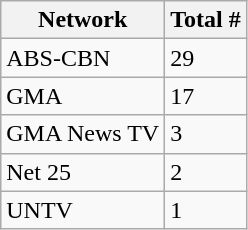<table class="wikitable collapsible autocollapse"  style="text-align:left;">
<tr>
<th>Network</th>
<th>Total #</th>
</tr>
<tr>
<td>ABS-CBN</td>
<td>29</td>
</tr>
<tr>
<td>GMA</td>
<td>17</td>
</tr>
<tr>
<td>GMA News TV</td>
<td>3</td>
</tr>
<tr>
<td>Net 25</td>
<td>2</td>
</tr>
<tr>
<td>UNTV</td>
<td>1</td>
</tr>
</table>
